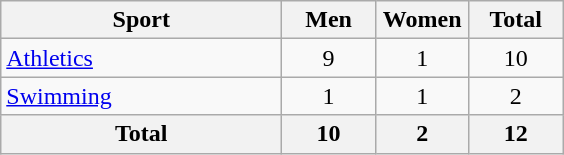<table class="wikitable sortable" style="text-align:center;">
<tr>
<th width=180>Sport</th>
<th width=55>Men</th>
<th width=55>Women</th>
<th width=55>Total</th>
</tr>
<tr>
<td align=left><a href='#'>Athletics</a></td>
<td>9</td>
<td>1</td>
<td>10</td>
</tr>
<tr>
<td align=left><a href='#'>Swimming</a></td>
<td>1</td>
<td>1</td>
<td>2</td>
</tr>
<tr>
<th>Total</th>
<th>10</th>
<th>2</th>
<th>12</th>
</tr>
</table>
